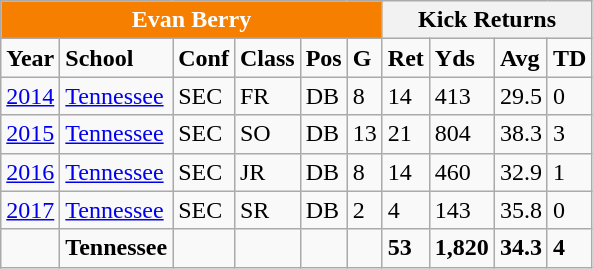<table class="wikitable">
<tr>
<th colspan="6" style="text-align: center; font-weight:bold; background-color:#f77f00 ; color:#ffffff;">Evan Berry</th>
<th colspan="4" style="text-align: center; font-weight:bold;">Kick Returns</th>
</tr>
<tr>
<td style="font-weight:bold;">Year</td>
<td style="font-weight:bold;">School</td>
<td style="font-weight:bold;">Conf</td>
<td style="font-weight:bold;">Class</td>
<td style="font-weight:bold;">Pos</td>
<td style="font-weight:bold;">G</td>
<td style="font-weight:bold;">Ret</td>
<td style="font-weight:bold;">Yds</td>
<td style="font-weight:bold;">Avg</td>
<td style="font-weight:bold;">TD</td>
</tr>
<tr>
<td><a href='#'>2014</a></td>
<td><a href='#'>Tennessee</a></td>
<td>SEC</td>
<td>FR</td>
<td>DB</td>
<td>8</td>
<td>14</td>
<td>413</td>
<td>29.5</td>
<td>0</td>
</tr>
<tr>
<td><a href='#'>2015</a></td>
<td><a href='#'>Tennessee</a></td>
<td>SEC</td>
<td>SO</td>
<td>DB</td>
<td>13</td>
<td>21</td>
<td>804</td>
<td>38.3</td>
<td>3</td>
</tr>
<tr>
<td><a href='#'>2016</a></td>
<td><a href='#'>Tennessee</a></td>
<td>SEC</td>
<td>JR</td>
<td>DB</td>
<td>8</td>
<td>14</td>
<td>460</td>
<td>32.9</td>
<td>1</td>
</tr>
<tr>
<td><a href='#'>2017</a></td>
<td><a href='#'>Tennessee</a></td>
<td>SEC</td>
<td>SR</td>
<td>DB</td>
<td>2</td>
<td>4</td>
<td>143</td>
<td>35.8</td>
<td>0</td>
</tr>
<tr>
<td style="font-weight:bold;"></td>
<td style="font-weight:bold;">Tennessee</td>
<td style="font-weight:bold;"></td>
<td style="font-weight:bold;"></td>
<td style="font-weight:bold;"></td>
<td style="font-weight:bold;"></td>
<td style="font-weight:bold;">53</td>
<td style="font-weight:bold;">1,820</td>
<td style="font-weight:bold;">34.3</td>
<td style="font-weight:bold;">4</td>
</tr>
</table>
